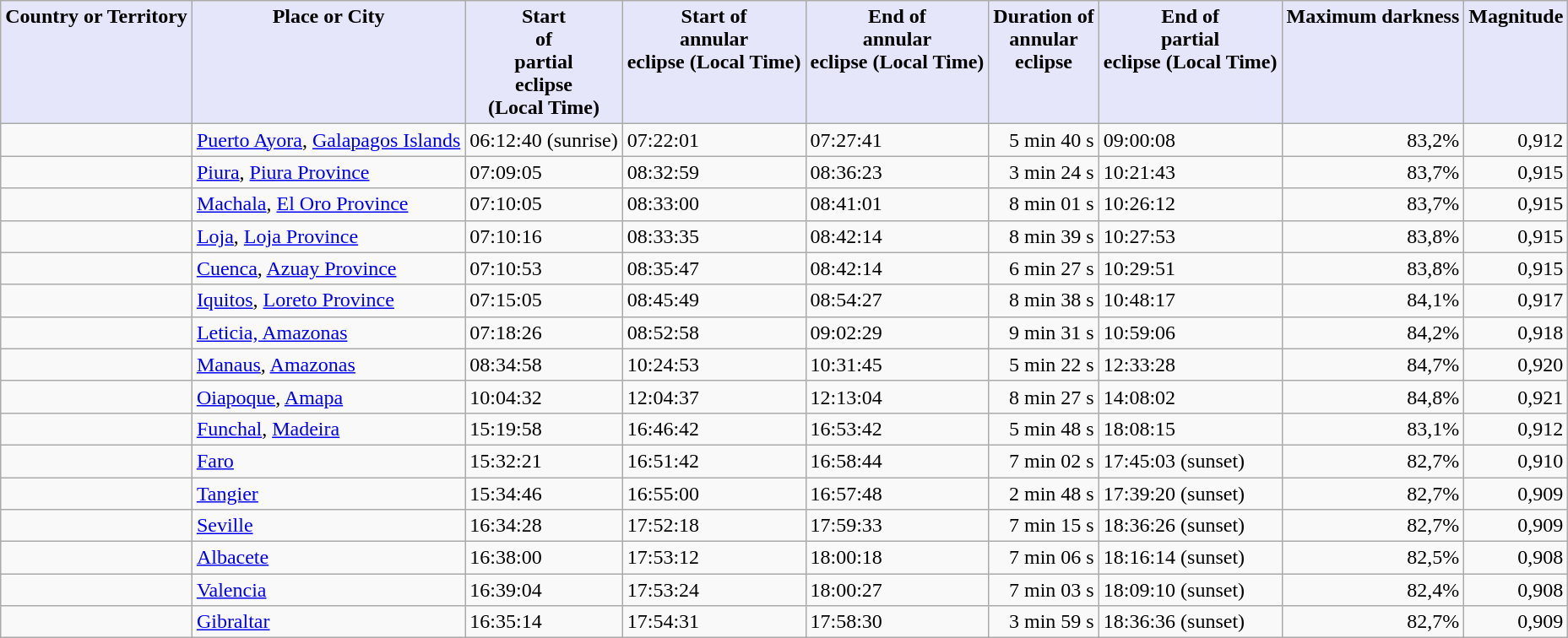<table class="wikitable">
<tr>
<th valign="top" style="background:Lavender; color:Black">Country or Territory</th>
<th valign="top" style="background:Lavender; color:Black">Place or City</th>
<th valign="top" style="background:Lavender; color:Black">Start<br>of<br>partial<br>eclipse<br>(Local Time)<br></th>
<th valign="top" style="background:Lavender; color:Black">Start of<br>annular<br>eclipse (Local Time)</th>
<th valign="top" style="background:Lavender; color:Black">End of<br>annular<br>eclipse (Local Time)</th>
<th valign="top" style="background:Lavender; color:Black">Duration of<br>annular<br>eclipse</th>
<th valign="top" style="background:Lavender; color:Black">End of<br>partial<br>eclipse (Local Time)</th>
<th valign="top" style="background:Lavender; color:Black">Maximum darkness</th>
<th valign="top" style="background:Lavender; color:Black">Magnitude</th>
</tr>
<tr>
<td></td>
<td><a href='#'>Puerto Ayora</a>, <a href='#'>Galapagos Islands</a></td>
<td>06:12:40 (sunrise)</td>
<td>07:22:01</td>
<td>07:27:41</td>
<td align="right">5 min 40 s</td>
<td>09:00:08</td>
<td align="right">83,2%</td>
<td align="right">0,912</td>
</tr>
<tr>
<td></td>
<td><a href='#'>Piura</a>, <a href='#'>Piura Province</a></td>
<td>07:09:05</td>
<td>08:32:59</td>
<td>08:36:23</td>
<td align="right">3 min 24 s</td>
<td>10:21:43</td>
<td align="right">83,7%</td>
<td align="right">0,915</td>
</tr>
<tr>
<td></td>
<td><a href='#'>Machala</a>, <a href='#'>El Oro Province</a></td>
<td>07:10:05</td>
<td>08:33:00</td>
<td>08:41:01</td>
<td align="right">8 min 01 s</td>
<td>10:26:12</td>
<td align="right">83,7%</td>
<td align="right">0,915</td>
</tr>
<tr>
<td></td>
<td><a href='#'>Loja</a>, <a href='#'>Loja Province</a></td>
<td>07:10:16</td>
<td>08:33:35</td>
<td>08:42:14</td>
<td align="right">8 min 39 s</td>
<td>10:27:53</td>
<td align="right">83,8%</td>
<td align="right">0,915</td>
</tr>
<tr>
<td></td>
<td><a href='#'>Cuenca</a>, <a href='#'>Azuay Province</a></td>
<td>07:10:53</td>
<td>08:35:47</td>
<td>08:42:14</td>
<td align="right">6 min 27 s</td>
<td>10:29:51</td>
<td align="right">83,8%</td>
<td align="right">0,915</td>
</tr>
<tr>
<td></td>
<td><a href='#'>Iquitos</a>, <a href='#'>Loreto Province</a></td>
<td>07:15:05</td>
<td>08:45:49</td>
<td>08:54:27</td>
<td align="right">8 min 38 s</td>
<td>10:48:17</td>
<td align="right">84,1%</td>
<td align="right">0,917</td>
</tr>
<tr>
<td></td>
<td><a href='#'>Leticia, Amazonas</a></td>
<td>07:18:26</td>
<td>08:52:58</td>
<td>09:02:29</td>
<td align="right">9 min 31 s</td>
<td>10:59:06</td>
<td align="right">84,2%</td>
<td align="right">0,918</td>
</tr>
<tr>
<td></td>
<td><a href='#'>Manaus</a>, <a href='#'>Amazonas</a></td>
<td>08:34:58</td>
<td>10:24:53</td>
<td>10:31:45</td>
<td align="right">5 min 22 s</td>
<td>12:33:28</td>
<td align="right">84,7%</td>
<td align="right">0,920</td>
</tr>
<tr>
<td></td>
<td><a href='#'>Oiapoque</a>, <a href='#'>Amapa</a></td>
<td>10:04:32</td>
<td>12:04:37</td>
<td>12:13:04</td>
<td align="right">8 min 27 s</td>
<td>14:08:02</td>
<td align="right">84,8%</td>
<td align="right">0,921</td>
</tr>
<tr>
<td></td>
<td><a href='#'>Funchal</a>, <a href='#'>Madeira</a></td>
<td>15:19:58</td>
<td>16:46:42</td>
<td>16:53:42</td>
<td align="right">5 min 48 s</td>
<td>18:08:15</td>
<td align="right">83,1%</td>
<td align="right">0,912</td>
</tr>
<tr>
<td></td>
<td><a href='#'> Faro</a></td>
<td>15:32:21</td>
<td>16:51:42</td>
<td>16:58:44</td>
<td align="right">7 min 02 s</td>
<td>17:45:03 (sunset)</td>
<td align="right">82,7%</td>
<td align="right">0,910</td>
</tr>
<tr>
<td></td>
<td><a href='#'>Tangier</a></td>
<td>15:34:46</td>
<td>16:55:00</td>
<td>16:57:48</td>
<td align="right">2 min 48 s</td>
<td>17:39:20 (sunset)</td>
<td align="right">82,7%</td>
<td align="right">0,909</td>
</tr>
<tr>
<td></td>
<td><a href='#'>Seville</a></td>
<td>16:34:28</td>
<td>17:52:18</td>
<td>17:59:33</td>
<td align="right">7 min 15 s</td>
<td>18:36:26 (sunset)</td>
<td align="right">82,7%</td>
<td align="right">0,909</td>
</tr>
<tr>
<td></td>
<td><a href='#'>Albacete</a></td>
<td>16:38:00</td>
<td>17:53:12</td>
<td>18:00:18</td>
<td align="right">7 min 06 s</td>
<td>18:16:14 (sunset)</td>
<td align="right">82,5%</td>
<td align="right">0,908</td>
</tr>
<tr>
<td></td>
<td><a href='#'>Valencia</a></td>
<td>16:39:04</td>
<td>17:53:24</td>
<td>18:00:27</td>
<td align="right">7 min 03 s</td>
<td>18:09:10 (sunset)</td>
<td align="right">82,4%</td>
<td align="right">0,908</td>
</tr>
<tr>
<td></td>
<td><a href='#'>Gibraltar</a></td>
<td>16:35:14</td>
<td>17:54:31</td>
<td>17:58:30</td>
<td align="right">3 min 59 s</td>
<td>18:36:36 (sunset)</td>
<td align="right">82,7%</td>
<td align="right">0,909</td>
</tr>
</table>
